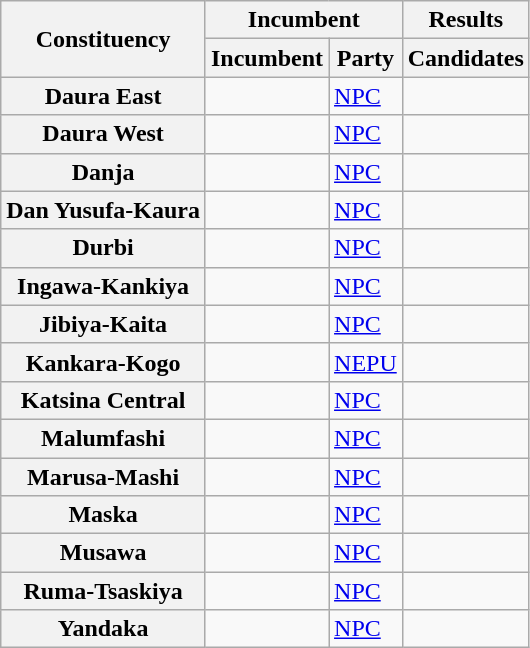<table class="wikitable sortable">
<tr>
<th rowspan="2">Constituency</th>
<th colspan="2">Incumbent</th>
<th>Results</th>
</tr>
<tr valign="bottom">
<th>Incumbent</th>
<th>Party</th>
<th>Candidates</th>
</tr>
<tr>
<th>Daura East</th>
<td></td>
<td><a href='#'>NPC</a></td>
<td nowrap=""></td>
</tr>
<tr>
<th>Daura West</th>
<td></td>
<td><a href='#'>NPC</a></td>
<td nowrap=""></td>
</tr>
<tr>
<th>Danja</th>
<td></td>
<td><a href='#'>NPC</a></td>
<td nowrap=""></td>
</tr>
<tr>
<th>Dan Yusufa-Kaura</th>
<td></td>
<td><a href='#'>NPC</a></td>
<td nowrap=""></td>
</tr>
<tr>
<th>Durbi</th>
<td></td>
<td><a href='#'>NPC</a></td>
<td nowrap=""></td>
</tr>
<tr>
<th>Ingawa-Kankiya</th>
<td></td>
<td><a href='#'>NPC</a></td>
<td nowrap=""></td>
</tr>
<tr>
<th>Jibiya-Kaita</th>
<td></td>
<td><a href='#'>NPC</a></td>
<td nowrap=""></td>
</tr>
<tr>
<th>Kankara-Kogo</th>
<td></td>
<td><a href='#'>NEPU</a></td>
<td nowrap=""></td>
</tr>
<tr>
<th>Katsina Central</th>
<td></td>
<td><a href='#'>NPC</a></td>
<td nowrap=""></td>
</tr>
<tr>
<th>Malumfashi</th>
<td></td>
<td><a href='#'>NPC</a></td>
<td nowrap=""></td>
</tr>
<tr>
<th>Marusa-Mashi</th>
<td></td>
<td><a href='#'>NPC</a></td>
<td nowrap=""></td>
</tr>
<tr>
<th>Maska</th>
<td></td>
<td><a href='#'>NPC</a></td>
<td nowrap=""></td>
</tr>
<tr>
<th>Musawa</th>
<td></td>
<td><a href='#'>NPC</a></td>
<td nowrap=""></td>
</tr>
<tr>
<th>Ruma-Tsaskiya</th>
<td></td>
<td><a href='#'>NPC</a></td>
<td nowrap=""></td>
</tr>
<tr>
<th>Yandaka</th>
<td></td>
<td><a href='#'>NPC</a></td>
<td nowrap=""></td>
</tr>
</table>
